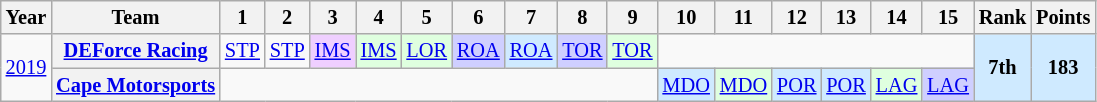<table class="wikitable" style="text-align:center; font-size:85%;">
<tr>
<th>Year</th>
<th>Team</th>
<th>1</th>
<th>2</th>
<th>3</th>
<th>4</th>
<th>5</th>
<th>6</th>
<th>7</th>
<th>8</th>
<th>9</th>
<th>10</th>
<th>11</th>
<th>12</th>
<th>13</th>
<th>14</th>
<th>15</th>
<th>Rank</th>
<th>Points</th>
</tr>
<tr>
<td rowspan="2"><a href='#'>2019</a></td>
<th nowrap><a href='#'>DEForce Racing</a></th>
<td><a href='#'>STP</a></td>
<td><a href='#'>STP</a></td>
<td style="background:#EFCFFF;"><a href='#'>IMS</a><br></td>
<td style="background:#DFFFDF;"><a href='#'>IMS</a><br></td>
<td style="background:#DFFFDF;"><a href='#'>LOR</a><br></td>
<td style="background:#CFCFFF;"><a href='#'>ROA</a><br></td>
<td style="background:#CFEAFF;"><a href='#'>ROA</a><br></td>
<td style="background:#CFCFFF;"><a href='#'>TOR</a><br></td>
<td style="background:#DFFFDF;"><a href='#'>TOR</a><br></td>
<td colspan="6"></td>
<th rowspan="2" style="background:#CFEAFF;">7th</th>
<th rowspan="2" style="background:#CFEAFF;">183</th>
</tr>
<tr>
<th><a href='#'>Cape Motorsports</a></th>
<td colspan="9"></td>
<td style="background:#CFEAFF;"><a href='#'>MDO</a><br></td>
<td style="background:#DFFFDF;"><a href='#'>MDO</a><br></td>
<td style="background:#CFEAFF;"><a href='#'>POR</a><br></td>
<td style="background:#CFEAFF;"><a href='#'>POR</a><br></td>
<td style="background:#DFFFDF;"><a href='#'>LAG</a><br></td>
<td style="background:#CFCFFF;"><a href='#'>LAG</a><br></td>
</tr>
</table>
